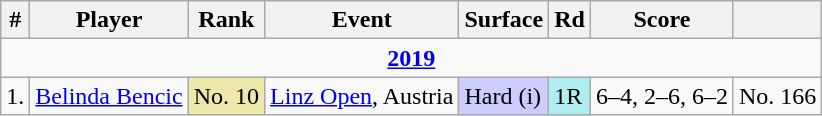<table class="wikitable sortable">
<tr>
<th>#</th>
<th>Player</th>
<th>Rank</th>
<th>Event</th>
<th>Surface</th>
<th>Rd</th>
<th class="unsortable">Score</th>
<th></th>
</tr>
<tr>
<td colspan=8 style=text-align:center><strong><a href='#'>2019</a></strong></td>
</tr>
<tr>
<td>1.</td>
<td> <a href='#'>Belinda Bencic</a></td>
<td bgcolor=eee8aa>No. 10</td>
<td><a href='#'>Linz Open</a>, Austria</td>
<td bgcolor=ccccff>Hard (i)</td>
<td bgcolor=afeeee>1R</td>
<td>6–4, 2–6, 6–2</td>
<td>No. 166</td>
</tr>
</table>
